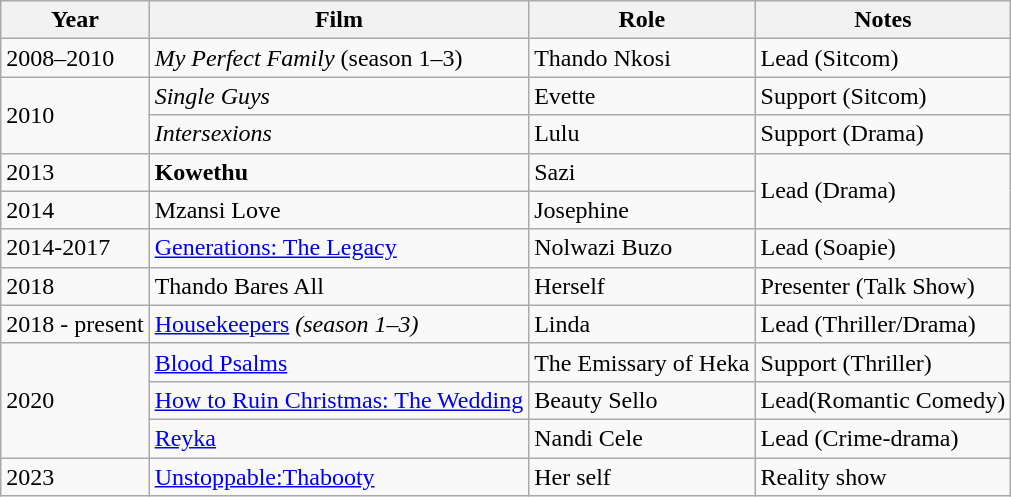<table class="wikitable sortable">
<tr>
<th>Year</th>
<th>Film</th>
<th>Role</th>
<th>Notes</th>
</tr>
<tr>
<td>2008–2010</td>
<td><em>My Perfect Family</em> (season 1–3)</td>
<td>Thando Nkosi</td>
<td>Lead (Sitcom)</td>
</tr>
<tr>
<td rowspan="2">2010</td>
<td><em>Single Guys</em></td>
<td>Evette</td>
<td>Support (Sitcom)</td>
</tr>
<tr>
<td><em>Intersexions</em></td>
<td>Lulu</td>
<td>Support (Drama)</td>
</tr>
<tr>
<td>2013</td>
<td><strong>Kowethu<em></td>
<td>Sazi</td>
<td rowspan="2">Lead (Drama)</td>
</tr>
<tr>
<td>2014</td>
<td></em>Mzansi Love<em></td>
<td>Josephine</td>
</tr>
<tr>
<td>2014-2017</td>
<td></em><a href='#'>Generations: The Legacy</a><em></td>
<td>Nolwazi Buzo</td>
<td>Lead (Soapie)</td>
</tr>
<tr>
<td>2018</td>
<td></em>Thando Bares All<em></td>
<td>Herself</td>
<td>Presenter (Talk Show)</td>
</tr>
<tr>
<td>2018 - present</td>
<td></em><a href='#'>Housekeepers</a> <em> (season 1–3)</td>
<td>Linda</td>
<td>Lead (Thriller/Drama)</td>
</tr>
<tr>
<td rowspan="3">2020</td>
<td></em><a href='#'>Blood Psalms</a><em></td>
<td>The Emissary of Heka</td>
<td>Support (Thriller)</td>
</tr>
<tr>
<td></em><a href='#'>How to Ruin Christmas: The Wedding</a><em></td>
<td>Beauty Sello</td>
<td>Lead(Romantic Comedy)</td>
</tr>
<tr>
<td></em><a href='#'>Reyka</a><em></td>
<td>Nandi Cele</td>
<td>Lead (Crime-drama)</td>
</tr>
<tr>
<td>2023</td>
<td><a href='#'>Unstoppable:Thabooty</a></td>
<td>Her self</td>
<td>Reality show</td>
</tr>
</table>
